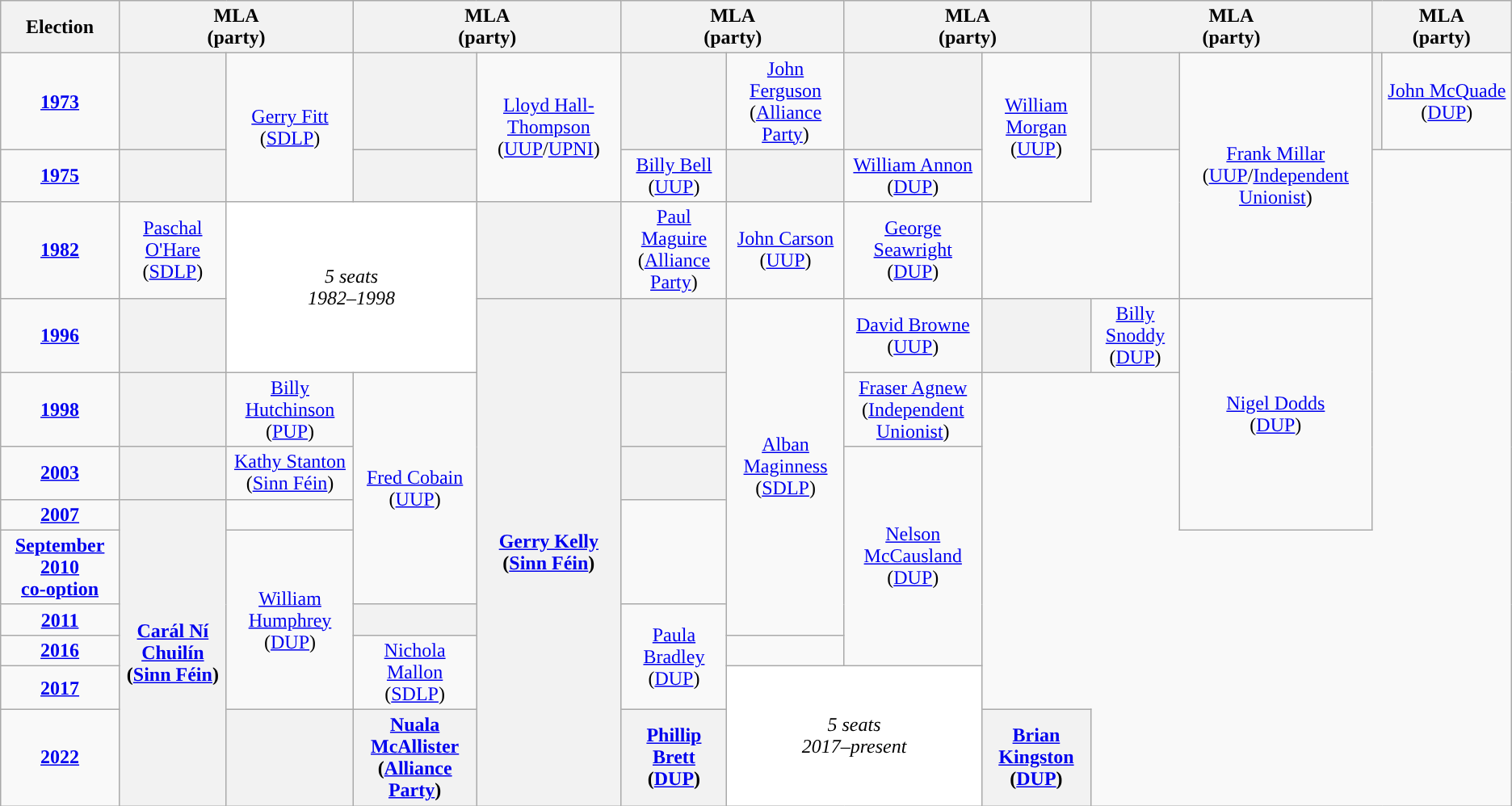<table class="wikitable" style="text-align:center">
<tr>
<th>Election</th>
<th scope="col" width="150" colspan = "2">MLA<br> (party)</th>
<th scope="col" width="150" colspan = "2">MLA<br> (party)</th>
<th scope="col" width="150" colspan = "2">MLA<br> (party)</th>
<th scope="col" width="150" colspan = "2">MLA<br> (party)</th>
<th scope="col" width="150" colspan = "2">MLA<br> (party)</th>
<th scope="col" width="150" colspan = "2">MLA<br> (party)</th>
</tr>
<tr>
<td><strong><a href='#'>1973</a></strong></td>
<th style="background-color: "></th>
<td rowspan=2><a href='#'>Gerry Fitt</a><br>(<a href='#'>SDLP</a>)</td>
<th style="background-color: "></th>
<td rowspan=2><a href='#'>Lloyd Hall-Thompson</a><br>(<a href='#'>UUP</a>/<a href='#'>UPNI</a>)</td>
<th style="background-color: "></th>
<td><a href='#'>John Ferguson</a><br>(<a href='#'>Alliance Party</a>)</td>
<th style="background-color: "></th>
<td rowspan=2><a href='#'>William Morgan</a><br>(<a href='#'>UUP</a>)</td>
<th style="background-color: "></th>
<td rowspan=3><a href='#'>Frank Millar</a><br>(<a href='#'>UUP</a>/<a href='#'>Independent Unionist</a>)</td>
<th style="background-color: "></th>
<td><a href='#'>John McQuade</a><br>(<a href='#'>DUP</a>)</td>
</tr>
<tr>
<td><strong><a href='#'>1975</a></strong></td>
<th style="background-color: "></th>
<th style="background-color: "></th>
<td><a href='#'>Billy Bell</a><br>(<a href='#'>UUP</a>)</td>
<th style="background-color: "></th>
<td><a href='#'>William Annon</a><br>(<a href='#'>DUP</a>)</td>
</tr>
<tr>
<td><strong><a href='#'>1982</a></strong></td>
<td><a href='#'>Paschal O'Hare</a><br>(<a href='#'>SDLP</a>)</td>
<td style="background-color:#FFFFFF" rowspan=2 colspan=2><em>5 seats<br>1982–1998</em></td>
<th style="background-color: "></th>
<td><a href='#'>Paul Maguire</a><br>(<a href='#'>Alliance Party</a>)</td>
<td><a href='#'>John Carson</a><br>(<a href='#'>UUP</a>)</td>
<td><a href='#'>George Seawright</a><br>(<a href='#'>DUP</a>)</td>
</tr>
<tr>
<td><strong><a href='#'>1996</a></strong></td>
<th style="background-color: "></th>
<th rowspan=9><a href='#'>Gerry Kelly</a><br>(<a href='#'>Sinn Féin</a>)</th>
<th style="background-color: "></th>
<td rowspan=6><a href='#'>Alban Maginness</a><br>(<a href='#'>SDLP</a>)</td>
<td><a href='#'>David Browne</a><br>(<a href='#'>UUP</a>)</td>
<th style="background-color: "></th>
<td><a href='#'>Billy Snoddy</a><br>(<a href='#'>DUP</a>)</td>
<td rowspan=4><a href='#'>Nigel Dodds</a><br>(<a href='#'>DUP</a>)</td>
</tr>
<tr>
<td><strong><a href='#'>1998</a></strong></td>
<th style="background-color: "></th>
<td><a href='#'>Billy Hutchinson</a><br>(<a href='#'>PUP</a>)</td>
<td rowspan=4><a href='#'>Fred Cobain</a><br>(<a href='#'>UUP</a>)</td>
<th style="background-color: "></th>
<td><a href='#'>Fraser Agnew</a><br>(<a href='#'>Independent<br>Unionist</a>)</td>
</tr>
<tr>
<td><strong><a href='#'>2003</a></strong></td>
<th style="background-color: "></th>
<td><a href='#'>Kathy Stanton</a><br>(<a href='#'>Sinn Féin</a>)</td>
<th style="background-color: "></th>
<td rowspan=5><a href='#'>Nelson McCausland</a><br>(<a href='#'>DUP</a>)</td>
</tr>
<tr>
<td><strong><a href='#'>2007</a></strong></td>
<th rowspan=6><a href='#'>Carál Ní Chuilín</a><br>(<a href='#'>Sinn Féin</a>)</th>
</tr>
<tr>
<td><strong><a href='#'>September 2010<br>co-option</a></strong></td>
<td rowspan=4><a href='#'>William Humphrey</a><br>(<a href='#'>DUP</a>)</td>
</tr>
<tr>
<td><strong><a href='#'>2011</a></strong></td>
<th style="background-color: "></th>
<td rowspan=3><a href='#'>Paula Bradley</a><br>(<a href='#'>DUP</a>)</td>
</tr>
<tr>
<td><strong><a href='#'>2016</a></strong></td>
<td rowspan=2><a href='#'>Nichola Mallon</a><br>(<a href='#'>SDLP</a>)</td>
</tr>
<tr>
<td><strong><a href='#'>2017</a></strong></td>
<td style="background-color:#FFFFFF" rowspan=2 colspan=2><em>5 seats<br>2017–present</em></td>
</tr>
<tr>
<td><strong><a href='#'>2022</a></strong></td>
<th style="background-color: "></th>
<th><a href='#'>Nuala McAllister</a><br>(<a href='#'>Alliance Party</a>)</th>
<th><a href='#'>Phillip Brett</a><br>(<a href='#'>DUP</a>)</th>
<th><a href='#'>Brian Kingston</a><br>(<a href='#'>DUP</a>)</th>
</tr>
</table>
